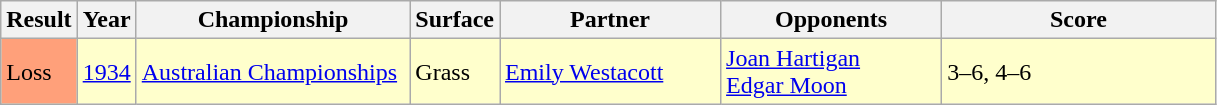<table class="sortable wikitable">
<tr>
<th style="width:40px">Result</th>
<th style="width:30px">Year</th>
<th style="width:175px">Championship</th>
<th style="width:50px">Surface</th>
<th style="width:140px">Partner</th>
<th style="width:140px">Opponents</th>
<th style="width:175px" class="unsortable">Score</th>
</tr>
<tr style="background:#ffc;">
<td style="background:#ffa07a;">Loss</td>
<td><a href='#'>1934</a></td>
<td><a href='#'>Australian Championships</a></td>
<td>Grass</td>
<td> <a href='#'>Emily Westacott</a></td>
<td> <a href='#'>Joan Hartigan</a> <br>  <a href='#'>Edgar Moon</a></td>
<td>3–6, 4–6</td>
</tr>
</table>
